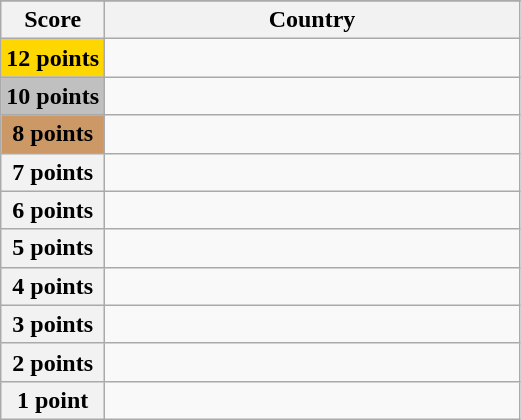<table class="wikitable">
<tr>
</tr>
<tr>
<th scope="col" width="20%">Score</th>
<th scope="col">Country</th>
</tr>
<tr>
<th scope="row" style="background:gold">12 points</th>
<td></td>
</tr>
<tr>
<th scope="row" style="background:silver">10 points</th>
<td></td>
</tr>
<tr>
<th scope="row" style="background:#CC9966">8 points</th>
<td></td>
</tr>
<tr>
<th scope="row">7 points</th>
<td></td>
</tr>
<tr>
<th scope="row">6 points</th>
<td></td>
</tr>
<tr>
<th scope="row">5 points</th>
<td></td>
</tr>
<tr>
<th scope="row">4 points</th>
<td></td>
</tr>
<tr>
<th scope="row">3 points</th>
<td></td>
</tr>
<tr>
<th scope="row">2 points</th>
<td></td>
</tr>
<tr>
<th scope="row">1 point</th>
<td></td>
</tr>
</table>
